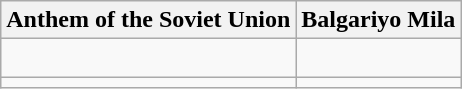<table class="wikitable">
<tr>
<th>Anthem of the Soviet Union</th>
<th>Balgariyo Mila</th>
</tr>
<tr>
<td><br></td>
<td></td>
</tr>
<tr>
<td></td>
<td></td>
</tr>
</table>
